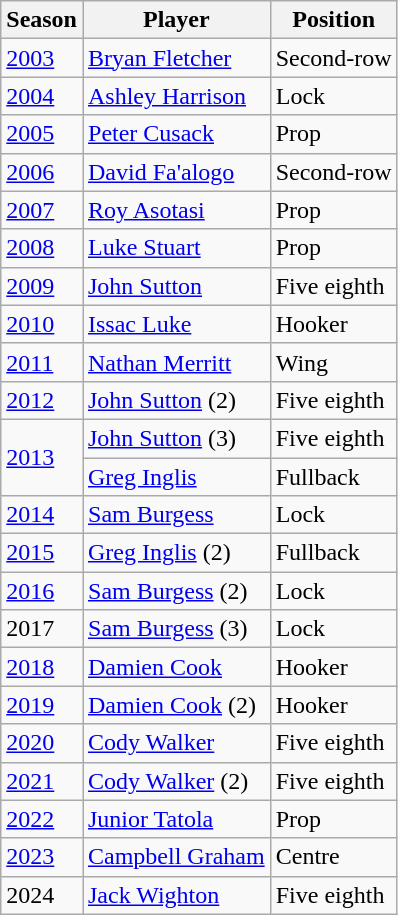<table class="wikitable">
<tr>
<th>Season</th>
<th>Player</th>
<th>Position</th>
</tr>
<tr>
<td><a href='#'>2003</a></td>
<td><a href='#'>Bryan Fletcher</a></td>
<td>Second-row</td>
</tr>
<tr>
<td><a href='#'>2004</a></td>
<td><a href='#'>Ashley Harrison</a></td>
<td>Lock</td>
</tr>
<tr>
<td><a href='#'>2005</a></td>
<td><a href='#'>Peter Cusack</a></td>
<td>Prop</td>
</tr>
<tr>
<td><a href='#'>2006</a></td>
<td><a href='#'>David Fa'alogo</a></td>
<td>Second-row</td>
</tr>
<tr>
<td><a href='#'>2007</a></td>
<td><a href='#'>Roy Asotasi</a></td>
<td>Prop</td>
</tr>
<tr>
<td><a href='#'>2008</a></td>
<td><a href='#'>Luke Stuart</a></td>
<td>Prop</td>
</tr>
<tr>
<td><a href='#'>2009</a></td>
<td><a href='#'>John Sutton</a></td>
<td>Five eighth</td>
</tr>
<tr>
<td><a href='#'>2010</a></td>
<td><a href='#'>Issac Luke</a></td>
<td>Hooker</td>
</tr>
<tr>
<td><a href='#'>2011</a></td>
<td><a href='#'>Nathan Merritt</a></td>
<td>Wing</td>
</tr>
<tr>
<td><a href='#'>2012</a></td>
<td><a href='#'>John Sutton</a> (2)</td>
<td>Five eighth</td>
</tr>
<tr>
<td rowspan="2"><a href='#'>2013</a></td>
<td><a href='#'>John Sutton</a> (3)</td>
<td>Five eighth</td>
</tr>
<tr>
<td><a href='#'>Greg Inglis</a></td>
<td>Fullback</td>
</tr>
<tr>
<td><a href='#'>2014</a></td>
<td><a href='#'>Sam Burgess</a></td>
<td>Lock</td>
</tr>
<tr>
<td><a href='#'>2015</a></td>
<td><a href='#'>Greg Inglis</a> (2)</td>
<td>Fullback</td>
</tr>
<tr>
<td><a href='#'>2016</a></td>
<td><a href='#'>Sam Burgess</a> (2)</td>
<td>Lock</td>
</tr>
<tr>
<td>2017</td>
<td><a href='#'>Sam Burgess</a> (3)</td>
<td>Lock</td>
</tr>
<tr>
<td><a href='#'>2018</a></td>
<td><a href='#'>Damien Cook</a></td>
<td>Hooker</td>
</tr>
<tr>
<td><a href='#'>2019</a></td>
<td><a href='#'>Damien Cook</a> (2)</td>
<td>Hooker</td>
</tr>
<tr>
<td><a href='#'>2020</a></td>
<td><a href='#'>Cody Walker</a></td>
<td>Five eighth</td>
</tr>
<tr>
<td><a href='#'>2021</a></td>
<td><a href='#'>Cody Walker</a> (2)</td>
<td>Five eighth</td>
</tr>
<tr>
<td><a href='#'>2022</a></td>
<td><a href='#'>Junior Tatola</a></td>
<td>Prop</td>
</tr>
<tr>
<td><a href='#'>2023</a></td>
<td><a href='#'>Campbell Graham</a></td>
<td>Centre</td>
</tr>
<tr>
<td>2024</td>
<td><a href='#'>Jack Wighton</a></td>
<td>Five eighth</td>
</tr>
</table>
